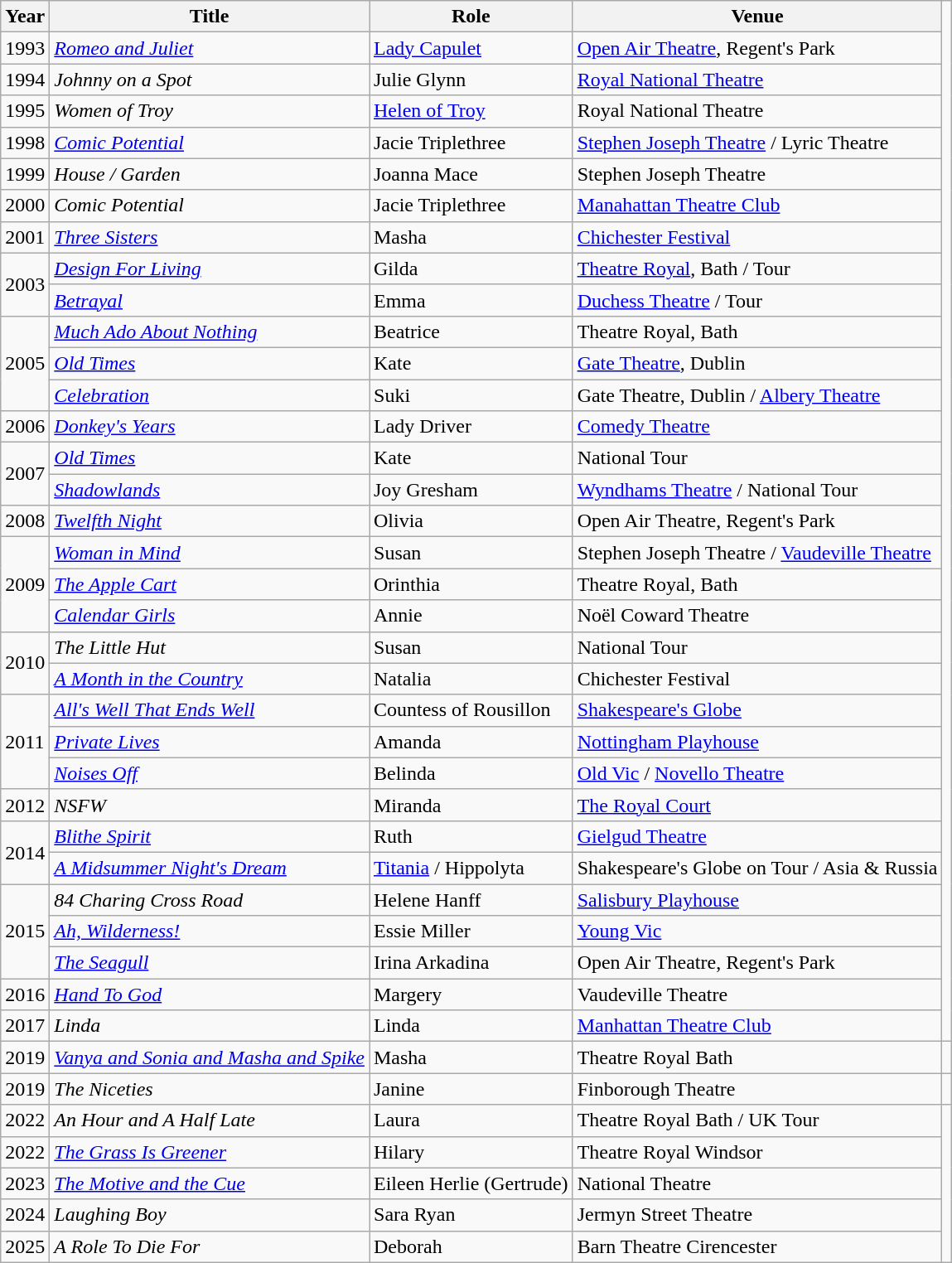<table class="wikitable sortable">
<tr>
<th>Year</th>
<th>Title</th>
<th>Role</th>
<th>Venue</th>
</tr>
<tr>
<td>1993</td>
<td><em><a href='#'>Romeo and Juliet</a></em></td>
<td><a href='#'>Lady Capulet</a></td>
<td><a href='#'>Open Air Theatre</a>, Regent's Park</td>
</tr>
<tr>
<td>1994</td>
<td><em>Johnny on a Spot</em></td>
<td>Julie Glynn</td>
<td><a href='#'>Royal National Theatre</a></td>
</tr>
<tr>
<td>1995</td>
<td><em>Women of Troy</em></td>
<td><a href='#'>Helen of Troy</a></td>
<td>Royal National Theatre</td>
</tr>
<tr>
<td>1998</td>
<td><em><a href='#'>Comic Potential</a></em></td>
<td>Jacie Triplethree</td>
<td><a href='#'>Stephen Joseph Theatre</a> / Lyric Theatre</td>
</tr>
<tr>
<td>1999</td>
<td><em>House / Garden</em></td>
<td>Joanna Mace</td>
<td>Stephen Joseph Theatre</td>
</tr>
<tr>
<td>2000</td>
<td><em>Comic Potential</em></td>
<td>Jacie Triplethree</td>
<td><a href='#'>Manahattan Theatre Club</a></td>
</tr>
<tr>
<td>2001</td>
<td><em><a href='#'>Three Sisters</a></em></td>
<td>Masha</td>
<td><a href='#'>Chichester Festival</a></td>
</tr>
<tr>
<td rowspan="2">2003</td>
<td><em><a href='#'>Design For Living</a></em></td>
<td>Gilda</td>
<td><a href='#'>Theatre Royal</a>, Bath / Tour</td>
</tr>
<tr>
<td><em><a href='#'>Betrayal</a></em></td>
<td>Emma</td>
<td><a href='#'>Duchess Theatre</a> / Tour</td>
</tr>
<tr>
<td rowspan="3">2005</td>
<td><em><a href='#'>Much Ado About Nothing</a></em></td>
<td>Beatrice</td>
<td>Theatre Royal, Bath</td>
</tr>
<tr>
<td><em><a href='#'>Old Times</a></em></td>
<td>Kate</td>
<td><a href='#'>Gate Theatre</a>, Dublin</td>
</tr>
<tr>
<td><em><a href='#'>Celebration</a></em></td>
<td>Suki</td>
<td>Gate Theatre, Dublin / <a href='#'>Albery Theatre</a></td>
</tr>
<tr>
<td>2006</td>
<td><em><a href='#'>Donkey's Years</a></em></td>
<td>Lady Driver</td>
<td><a href='#'>Comedy Theatre</a></td>
</tr>
<tr>
<td rowspan="2">2007</td>
<td><em><a href='#'>Old Times</a></em></td>
<td>Kate</td>
<td>National Tour</td>
</tr>
<tr>
<td><em><a href='#'>Shadowlands</a></em></td>
<td>Joy Gresham</td>
<td><a href='#'>Wyndhams Theatre</a> / National Tour</td>
</tr>
<tr>
<td>2008</td>
<td><em><a href='#'>Twelfth Night</a></em></td>
<td>Olivia</td>
<td>Open Air Theatre, Regent's Park</td>
</tr>
<tr>
<td rowspan="3">2009</td>
<td><em><a href='#'>Woman in Mind</a></em></td>
<td>Susan</td>
<td>Stephen Joseph Theatre / <a href='#'>Vaudeville Theatre</a></td>
</tr>
<tr>
<td><em><a href='#'>The Apple Cart</a></em></td>
<td>Orinthia</td>
<td>Theatre Royal, Bath</td>
</tr>
<tr>
<td><em><a href='#'>Calendar Girls</a></em></td>
<td>Annie</td>
<td>Noël Coward Theatre</td>
</tr>
<tr>
<td rowspan="2">2010</td>
<td><em>The Little Hut</em></td>
<td>Susan</td>
<td>National Tour</td>
</tr>
<tr>
<td><em><a href='#'>A Month in the Country</a></em></td>
<td>Natalia</td>
<td>Chichester Festival</td>
</tr>
<tr>
<td rowspan="3">2011</td>
<td><em><a href='#'>All's Well That Ends Well</a></em></td>
<td>Countess of Rousillon</td>
<td><a href='#'>Shakespeare's Globe</a></td>
</tr>
<tr>
<td><em><a href='#'>Private Lives</a></em></td>
<td>Amanda</td>
<td><a href='#'>Nottingham Playhouse</a></td>
</tr>
<tr>
<td><em><a href='#'>Noises Off</a></em></td>
<td>Belinda</td>
<td><a href='#'>Old Vic</a> / <a href='#'>Novello Theatre</a></td>
</tr>
<tr>
<td>2012</td>
<td><em>NSFW</em></td>
<td>Miranda</td>
<td><a href='#'>The Royal Court</a></td>
</tr>
<tr>
<td rowspan="2">2014</td>
<td><em><a href='#'>Blithe Spirit</a></em></td>
<td>Ruth</td>
<td><a href='#'>Gielgud Theatre</a></td>
</tr>
<tr>
<td><em><a href='#'>A Midsummer Night's Dream</a></em></td>
<td><a href='#'>Titania</a> / Hippolyta</td>
<td>Shakespeare's Globe on Tour / Asia & Russia</td>
</tr>
<tr>
<td rowspan="3">2015</td>
<td><em>84 Charing Cross Road</em></td>
<td>Helene Hanff</td>
<td><a href='#'>Salisbury Playhouse</a></td>
</tr>
<tr>
<td><em><a href='#'>Ah, Wilderness!</a></em></td>
<td>Essie Miller</td>
<td><a href='#'>Young Vic</a></td>
</tr>
<tr>
<td><em><a href='#'>The Seagull</a></em></td>
<td>Irina Arkadina</td>
<td>Open Air Theatre, Regent's Park</td>
</tr>
<tr>
<td>2016</td>
<td><em><a href='#'>Hand To God</a></em></td>
<td>Margery</td>
<td>Vaudeville Theatre</td>
</tr>
<tr>
<td>2017</td>
<td><em>Linda</em></td>
<td>Linda</td>
<td><a href='#'>Manhattan Theatre Club</a></td>
</tr>
<tr>
<td>2019</td>
<td><em><a href='#'>Vanya and Sonia and Masha and Spike</a></em></td>
<td>Masha</td>
<td>Theatre Royal Bath</td>
<td></td>
</tr>
<tr>
<td>2019</td>
<td><em>The Niceties</em></td>
<td>Janine</td>
<td>Finborough Theatre</td>
<td></td>
</tr>
<tr>
<td>2022</td>
<td><em>An Hour and A Half Late</em></td>
<td>Laura</td>
<td>Theatre Royal Bath / UK Tour</td>
</tr>
<tr>
<td>2022</td>
<td><em><a href='#'>The Grass Is Greener</a></em></td>
<td>Hilary</td>
<td>Theatre Royal Windsor</td>
</tr>
<tr>
<td>2023</td>
<td><em><a href='#'>The Motive and the Cue</a></em></td>
<td>Eileen Herlie (Gertrude)</td>
<td>National Theatre</td>
</tr>
<tr>
<td>2024</td>
<td><em>Laughing Boy</em></td>
<td>Sara Ryan</td>
<td>Jermyn Street Theatre</td>
</tr>
<tr>
<td>2025</td>
<td><em>A Role To Die For</em></td>
<td>Deborah</td>
<td>Barn Theatre Cirencester</td>
</tr>
</table>
